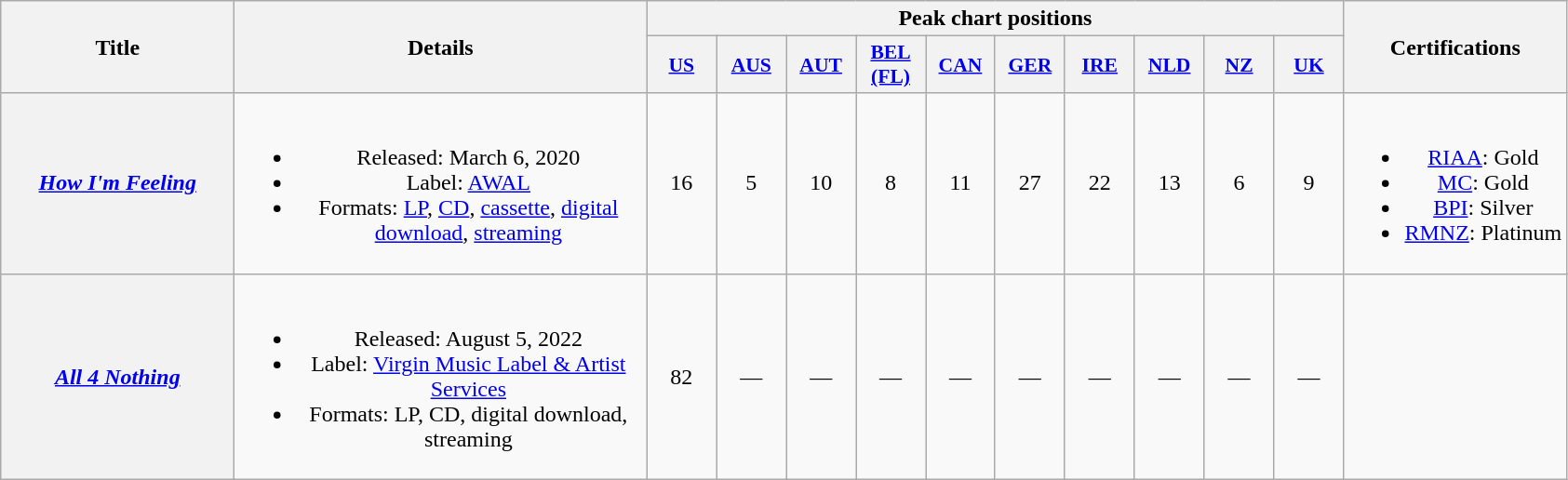<table class="wikitable plainrowheaders" style="text-align:center">
<tr>
<th scope="col" rowspan="2" style="width:10em;">Title</th>
<th scope="col" rowspan="2" style="width:18em;">Details</th>
<th scope="col" colspan="10">Peak chart positions</th>
<th scope="col" rowspan="2">Certifications</th>
</tr>
<tr>
<th scope="col" style="width:3em;font-size:90%;"><a href='#'>US</a><br></th>
<th scope="col" style="width:3em;font-size:90%;"><a href='#'>AUS</a><br></th>
<th scope="col" style="width:3em;font-size:90%;"><a href='#'>AUT</a><br></th>
<th scope="col" style="width:3em;font-size:90%;"><a href='#'>BEL<br>(FL)</a><br></th>
<th scope="col" style="width:3em;font-size:90%;"><a href='#'>CAN</a><br></th>
<th scope="col" style="width:3em;font-size:90%;"><a href='#'>GER</a><br></th>
<th scope="col" style="width:3em;font-size:90%;"><a href='#'>IRE</a><br></th>
<th scope="col" style="width:3em;font-size:90%;"><a href='#'>NLD</a><br></th>
<th scope="col" style="width:3em;font-size:90%;"><a href='#'>NZ</a><br></th>
<th scope="col" style="width:3em;font-size:90%;"><a href='#'>UK</a><br></th>
</tr>
<tr>
<th scope="row"><em><a href='#'>How I'm Feeling</a></em></th>
<td><br><ul><li>Released: March 6, 2020</li><li>Label: <a href='#'>AWAL</a></li><li>Formats: <a href='#'>LP</a>, <a href='#'>CD</a>, <a href='#'>cassette</a>, <a href='#'>digital download</a>, <a href='#'>streaming</a></li></ul></td>
<td>16</td>
<td>5</td>
<td>10</td>
<td>8</td>
<td>11</td>
<td>27</td>
<td>22</td>
<td>13</td>
<td>6</td>
<td>9</td>
<td><br><ul><li><a href='#'>RIAA</a>: Gold</li><li><a href='#'>MC</a>: Gold</li><li><a href='#'>BPI</a>: Silver</li><li><a href='#'>RMNZ</a>: Platinum</li></ul></td>
</tr>
<tr>
<th scope="row"><em><a href='#'>All 4 Nothing</a></em></th>
<td><br><ul><li>Released: August 5, 2022</li><li>Label: <a href='#'>Virgin Music Label & Artist Services</a></li><li>Formats: LP, CD, digital download, streaming</li></ul></td>
<td>82</td>
<td>—</td>
<td>—</td>
<td>—</td>
<td>—</td>
<td>—</td>
<td>—</td>
<td>—</td>
<td>—</td>
<td>—</td>
<td></td>
</tr>
</table>
